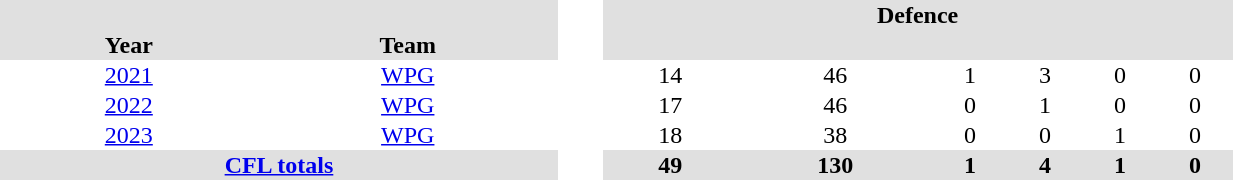<table BORDER="0" CELLPADDING="1" CELLSPACING="0" width="65%" style="text-align:center">
<tr bgcolor="#e0e0e0">
<th colspan="2"></th>
<th rowspan="100" bgcolor="#ffffff"> </th>
<th colspan="9">Defence</th>
</tr>
<tr bgcolor="#e0e0e0">
<th>Year</th>
<th>Team</th>
<th></th>
<th></th>
<th></th>
<th></th>
<th></th>
<th></th>
</tr>
<tr ALIGN="center">
<td><a href='#'>2021</a></td>
<td><a href='#'>WPG</a></td>
<td>14</td>
<td>46</td>
<td>1</td>
<td>3</td>
<td>0</td>
<td>0</td>
</tr>
<tr bgcolor="#e0e0e0">
</tr>
<tr ALIGN="center">
<td><a href='#'>2022</a></td>
<td><a href='#'>WPG</a></td>
<td>17</td>
<td>46</td>
<td>0</td>
<td>1</td>
<td>0</td>
<td>0</td>
</tr>
<tr bgcolor="#e0e0e0">
</tr>
<tr ALIGN="center">
<td><a href='#'>2023</a></td>
<td><a href='#'>WPG</a></td>
<td>18</td>
<td>38</td>
<td>0</td>
<td>0</td>
<td>1</td>
<td>0</td>
</tr>
<tr bgcolor="#e0e0e0">
<th colspan="2"><a href='#'>CFL totals</a></th>
<th>49</th>
<th>130</th>
<th>1</th>
<th>4</th>
<th>1</th>
<th>0</th>
</tr>
</table>
